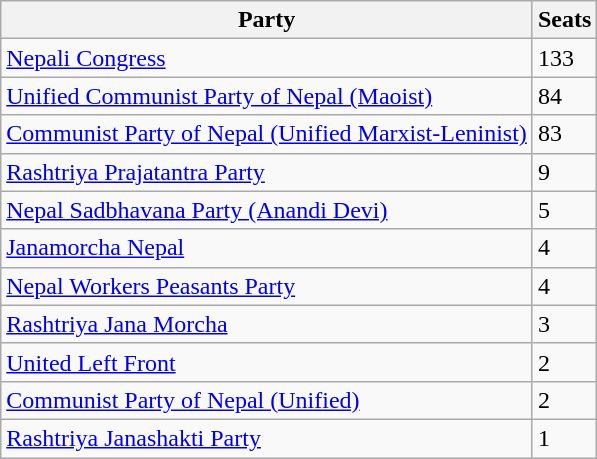<table class="wikitable">
<tr>
<th><strong>Party</strong></th>
<th><strong>Seats</strong></th>
</tr>
<tr>
<td><a href='#'>Nepali Congress</a></td>
<td>133</td>
</tr>
<tr>
<td><a href='#'>Unified Communist Party of Nepal (Maoist)</a></td>
<td>84</td>
</tr>
<tr>
<td><a href='#'>Communist Party of Nepal (Unified Marxist-Leninist)</a></td>
<td>83</td>
</tr>
<tr>
<td><a href='#'>Rashtriya Prajatantra Party</a></td>
<td>9</td>
</tr>
<tr>
<td><a href='#'>Nepal Sadbhavana Party (Anandi Devi)</a></td>
<td>5</td>
</tr>
<tr>
<td><a href='#'>Janamorcha Nepal</a></td>
<td>4</td>
</tr>
<tr>
<td><a href='#'>Nepal Workers Peasants Party</a></td>
<td>4</td>
</tr>
<tr>
<td><a href='#'>Rashtriya Jana Morcha</a></td>
<td>3</td>
</tr>
<tr>
<td><a href='#'>United Left Front</a></td>
<td>2</td>
</tr>
<tr>
<td><a href='#'>Communist Party of Nepal (Unified)</a></td>
<td>2</td>
</tr>
<tr>
<td><a href='#'>Rashtriya Janashakti Party</a></td>
<td>1</td>
</tr>
</table>
